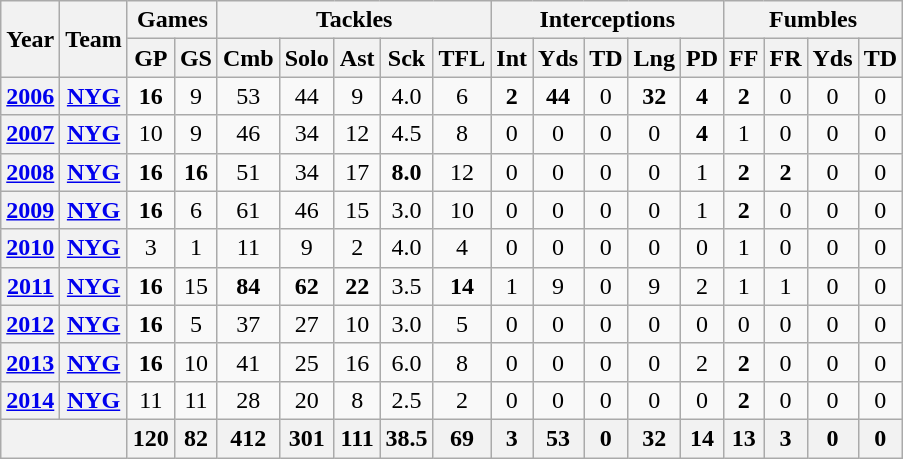<table class="wikitable" style="text-align:center">
<tr>
<th rowspan="2">Year</th>
<th rowspan="2">Team</th>
<th colspan="2">Games</th>
<th colspan="5">Tackles</th>
<th colspan="5">Interceptions</th>
<th colspan="4">Fumbles</th>
</tr>
<tr>
<th>GP</th>
<th>GS</th>
<th>Cmb</th>
<th>Solo</th>
<th>Ast</th>
<th>Sck</th>
<th>TFL</th>
<th>Int</th>
<th>Yds</th>
<th>TD</th>
<th>Lng</th>
<th>PD</th>
<th>FF</th>
<th>FR</th>
<th>Yds</th>
<th>TD</th>
</tr>
<tr>
<th><a href='#'>2006</a></th>
<th><a href='#'>NYG</a></th>
<td><strong>16</strong></td>
<td>9</td>
<td>53</td>
<td>44</td>
<td>9</td>
<td>4.0</td>
<td>6</td>
<td><strong>2</strong></td>
<td><strong>44</strong></td>
<td>0</td>
<td><strong>32</strong></td>
<td><strong>4</strong></td>
<td><strong>2</strong></td>
<td>0</td>
<td>0</td>
<td>0</td>
</tr>
<tr>
<th><a href='#'>2007</a></th>
<th><a href='#'>NYG</a></th>
<td>10</td>
<td>9</td>
<td>46</td>
<td>34</td>
<td>12</td>
<td>4.5</td>
<td>8</td>
<td>0</td>
<td>0</td>
<td>0</td>
<td>0</td>
<td><strong>4</strong></td>
<td>1</td>
<td>0</td>
<td>0</td>
<td>0</td>
</tr>
<tr>
<th><a href='#'>2008</a></th>
<th><a href='#'>NYG</a></th>
<td><strong>16</strong></td>
<td><strong>16</strong></td>
<td>51</td>
<td>34</td>
<td>17</td>
<td><strong>8.0</strong></td>
<td>12</td>
<td>0</td>
<td>0</td>
<td>0</td>
<td>0</td>
<td>1</td>
<td><strong>2</strong></td>
<td><strong>2</strong></td>
<td>0</td>
<td>0</td>
</tr>
<tr>
<th><a href='#'>2009</a></th>
<th><a href='#'>NYG</a></th>
<td><strong>16</strong></td>
<td>6</td>
<td>61</td>
<td>46</td>
<td>15</td>
<td>3.0</td>
<td>10</td>
<td>0</td>
<td>0</td>
<td>0</td>
<td>0</td>
<td>1</td>
<td><strong>2</strong></td>
<td>0</td>
<td>0</td>
<td>0</td>
</tr>
<tr>
<th><a href='#'>2010</a></th>
<th><a href='#'>NYG</a></th>
<td>3</td>
<td>1</td>
<td>11</td>
<td>9</td>
<td>2</td>
<td>4.0</td>
<td>4</td>
<td>0</td>
<td>0</td>
<td>0</td>
<td>0</td>
<td>0</td>
<td>1</td>
<td>0</td>
<td>0</td>
<td>0</td>
</tr>
<tr>
<th><a href='#'>2011</a></th>
<th><a href='#'>NYG</a></th>
<td><strong>16</strong></td>
<td>15</td>
<td><strong>84</strong></td>
<td><strong>62</strong></td>
<td><strong>22</strong></td>
<td>3.5</td>
<td><strong>14</strong></td>
<td>1</td>
<td>9</td>
<td>0</td>
<td>9</td>
<td>2</td>
<td>1</td>
<td>1</td>
<td>0</td>
<td>0</td>
</tr>
<tr>
<th><a href='#'>2012</a></th>
<th><a href='#'>NYG</a></th>
<td><strong>16</strong></td>
<td>5</td>
<td>37</td>
<td>27</td>
<td>10</td>
<td>3.0</td>
<td>5</td>
<td>0</td>
<td>0</td>
<td>0</td>
<td>0</td>
<td>0</td>
<td>0</td>
<td>0</td>
<td>0</td>
<td>0</td>
</tr>
<tr>
<th><a href='#'>2013</a></th>
<th><a href='#'>NYG</a></th>
<td><strong>16</strong></td>
<td>10</td>
<td>41</td>
<td>25</td>
<td>16</td>
<td>6.0</td>
<td>8</td>
<td>0</td>
<td>0</td>
<td>0</td>
<td>0</td>
<td>2</td>
<td><strong>2</strong></td>
<td>0</td>
<td>0</td>
<td>0</td>
</tr>
<tr>
<th><a href='#'>2014</a></th>
<th><a href='#'>NYG</a></th>
<td>11</td>
<td>11</td>
<td>28</td>
<td>20</td>
<td>8</td>
<td>2.5</td>
<td>2</td>
<td>0</td>
<td>0</td>
<td>0</td>
<td>0</td>
<td>0</td>
<td><strong>2</strong></td>
<td>0</td>
<td>0</td>
<td>0</td>
</tr>
<tr>
<th colspan="2"></th>
<th>120</th>
<th>82</th>
<th>412</th>
<th>301</th>
<th>111</th>
<th>38.5</th>
<th>69</th>
<th>3</th>
<th>53</th>
<th>0</th>
<th>32</th>
<th>14</th>
<th>13</th>
<th>3</th>
<th>0</th>
<th>0</th>
</tr>
</table>
